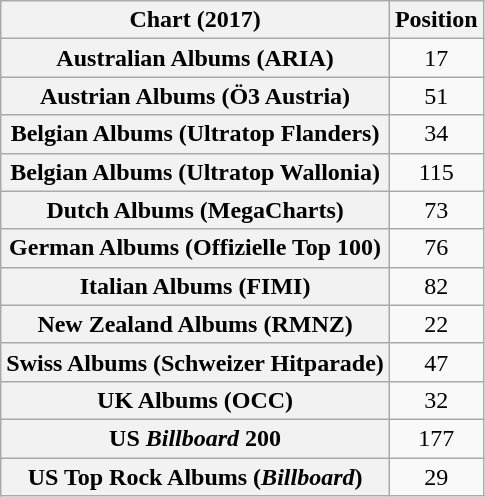<table class="wikitable plainrowheaders sortable" style="text-align:center">
<tr>
<th scope="col">Chart (2017)</th>
<th scope="col">Position</th>
</tr>
<tr>
<th scope="row">Australian Albums (ARIA)</th>
<td>17</td>
</tr>
<tr>
<th scope="row">Austrian Albums (Ö3 Austria)</th>
<td>51</td>
</tr>
<tr>
<th scope="row">Belgian Albums (Ultratop Flanders)</th>
<td>34</td>
</tr>
<tr>
<th scope="row">Belgian Albums (Ultratop Wallonia)</th>
<td>115</td>
</tr>
<tr>
<th scope="row">Dutch Albums (MegaCharts)</th>
<td>73</td>
</tr>
<tr>
<th scope="row">German Albums (Offizielle Top 100)</th>
<td>76</td>
</tr>
<tr>
<th scope="row">Italian Albums (FIMI)</th>
<td>82</td>
</tr>
<tr>
<th scope="row">New Zealand Albums (RMNZ)</th>
<td>22</td>
</tr>
<tr>
<th scope="row">Swiss Albums (Schweizer Hitparade)</th>
<td>47</td>
</tr>
<tr>
<th scope="row">UK Albums (OCC)</th>
<td>32</td>
</tr>
<tr>
<th scope="row">US <em>Billboard</em> 200</th>
<td>177</td>
</tr>
<tr>
<th scope="row">US Top Rock Albums (<em>Billboard</em>)</th>
<td>29</td>
</tr>
</table>
